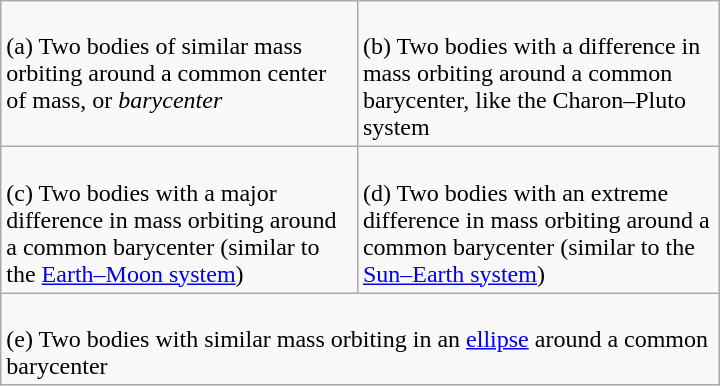<table class="wikitable" width=480>
<tr>
<td valign=top><br>(a) Two bodies of similar mass orbiting around a common center of mass, or <em>barycenter</em></td>
<td valign=top><br>(b) Two bodies with a difference in mass orbiting around a common barycenter, like the Charon–Pluto system</td>
</tr>
<tr>
<td valign=top><br>(c) Two bodies with a major difference in mass orbiting around a common barycenter (similar to the <a href='#'>Earth–Moon system</a>)</td>
<td valign=top><br>(d) Two bodies with an extreme difference in mass orbiting around a common barycenter (similar to the <a href='#'>Sun–Earth system</a>)</td>
</tr>
<tr>
<td valign=top colspan=2><br>(e) Two bodies with similar mass orbiting in an <a href='#'>ellipse</a> around a common barycenter</td>
</tr>
</table>
